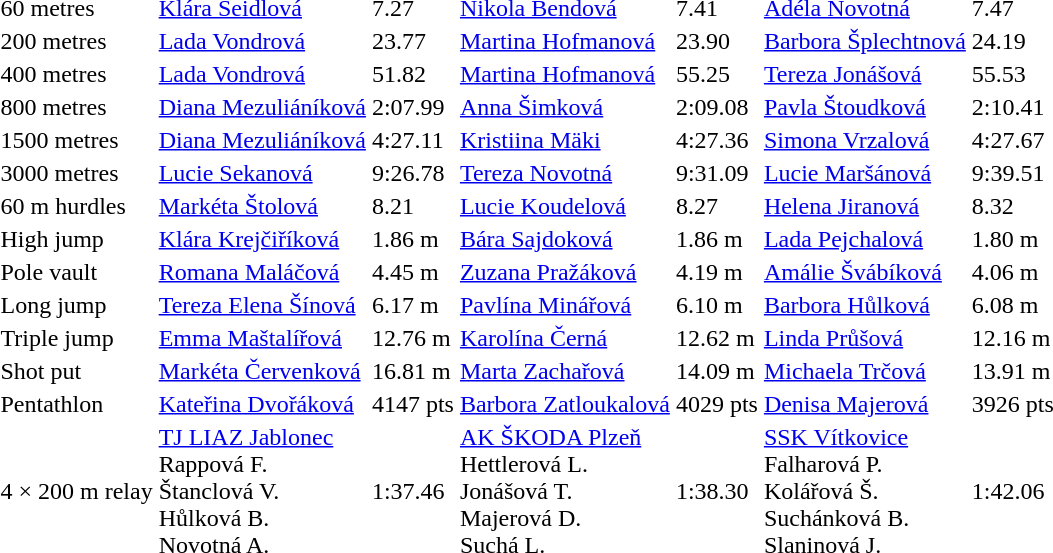<table>
<tr>
<td>60 metres</td>
<td><a href='#'>Klára Seidlová</a></td>
<td>7.27</td>
<td><a href='#'>Nikola Bendová</a></td>
<td>7.41</td>
<td><a href='#'>Adéla Novotná</a></td>
<td>7.47</td>
</tr>
<tr>
<td>200 metres</td>
<td><a href='#'>Lada Vondrová</a></td>
<td>23.77</td>
<td><a href='#'>Martina Hofmanová</a></td>
<td>23.90</td>
<td><a href='#'>Barbora Šplechtnová</a></td>
<td>24.19</td>
</tr>
<tr>
<td>400 metres</td>
<td><a href='#'>Lada Vondrová</a></td>
<td>51.82 </td>
<td><a href='#'>Martina Hofmanová</a></td>
<td>55.25</td>
<td><a href='#'>Tereza Jonášová</a></td>
<td>55.53</td>
</tr>
<tr>
<td>800 metres</td>
<td><a href='#'>Diana Mezuliáníková</a></td>
<td>2:07.99</td>
<td><a href='#'>Anna Šimková</a></td>
<td>2:09.08</td>
<td><a href='#'>Pavla Štoudková</a></td>
<td>2:10.41</td>
</tr>
<tr>
<td>1500 metres</td>
<td><a href='#'>Diana Mezuliáníková</a></td>
<td>4:27.11</td>
<td><a href='#'>Kristiina Mäki</a></td>
<td>4:27.36</td>
<td><a href='#'>Simona Vrzalová</a></td>
<td>4:27.67</td>
</tr>
<tr>
<td>3000 metres</td>
<td><a href='#'>Lucie Sekanová</a></td>
<td>9:26.78</td>
<td><a href='#'>Tereza Novotná</a></td>
<td>9:31.09</td>
<td><a href='#'>Lucie Maršánová</a></td>
<td>9:39.51</td>
</tr>
<tr>
<td>60 m hurdles</td>
<td><a href='#'>Markéta Štolová</a></td>
<td>8.21 </td>
<td><a href='#'>Lucie Koudelová</a></td>
<td>8.27</td>
<td><a href='#'>Helena Jiranová</a></td>
<td>8.32</td>
</tr>
<tr>
<td>High jump</td>
<td><a href='#'>Klára Krejčiříková</a></td>
<td>1.86 m</td>
<td><a href='#'>Bára Sajdoková</a></td>
<td>1.86 m</td>
<td><a href='#'>Lada Pejchalová</a></td>
<td>1.80 m</td>
</tr>
<tr>
<td>Pole vault</td>
<td><a href='#'>Romana Maláčová</a></td>
<td>4.45 m</td>
<td><a href='#'>Zuzana Pražáková</a></td>
<td>4.19 m</td>
<td><a href='#'>Amálie Švábíková</a></td>
<td>4.06 m</td>
</tr>
<tr>
<td>Long jump</td>
<td><a href='#'>Tereza Elena Šínová</a></td>
<td>6.17 m</td>
<td><a href='#'>Pavlína Minářová</a></td>
<td>6.10 m</td>
<td><a href='#'>Barbora Hůlková</a></td>
<td>6.08 m</td>
</tr>
<tr>
<td>Triple jump</td>
<td><a href='#'>Emma Maštalířová</a></td>
<td>12.76 m</td>
<td><a href='#'>Karolína Černá</a></td>
<td>12.62 m</td>
<td><a href='#'>Linda Průšová</a></td>
<td>12.16 m</td>
</tr>
<tr>
<td>Shot put</td>
<td><a href='#'>Markéta Červenková</a></td>
<td>16.81 m</td>
<td><a href='#'>Marta Zachařová</a></td>
<td>14.09 m</td>
<td><a href='#'>Michaela Trčová</a></td>
<td>13.91 m</td>
</tr>
<tr>
<td>Pentathlon</td>
<td><a href='#'>Kateřina Dvořáková</a></td>
<td>4147 pts</td>
<td><a href='#'>Barbora Zatloukalová</a></td>
<td>4029 pts</td>
<td><a href='#'>Denisa Majerová</a></td>
<td>3926 pts</td>
</tr>
<tr>
<td>4 × 200 m relay</td>
<td><a href='#'>TJ LIAZ Jablonec</a><br>Rappová F.<br>Štanclová V.<br>Hůlková B.<br>Novotná A.</td>
<td>1:37.46 </td>
<td><a href='#'>AK ŠKODA Plzeň</a><br>Hettlerová L.<br>Jonášová T.<br>Majerová D.<br>Suchá L.</td>
<td>1:38.30</td>
<td><a href='#'>SSK Vítkovice</a><br>Falharová P.<br>Kolářová Š.<br>Suchánková B.<br>Slaninová J.</td>
<td>1:42.06</td>
</tr>
</table>
